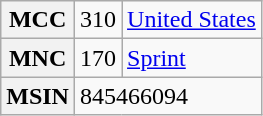<table class="wikitable">
<tr>
<th>MCC</th>
<td>310</td>
<td><a href='#'>United States</a></td>
</tr>
<tr>
<th>MNC</th>
<td>170</td>
<td><a href='#'>Sprint</a></td>
</tr>
<tr>
<th>MSIN</th>
<td colspan=2>845466094</td>
</tr>
</table>
